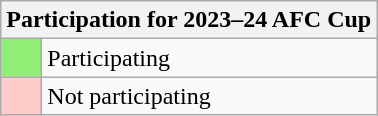<table class="wikitable">
<tr>
<th bgcolor=#f7f8ff colspan=2>Participation for 2023–24 AFC Cup</th>
</tr>
<tr>
<td bgcolor=#90ee77 width=20></td>
<td>Participating</td>
</tr>
<tr>
<td bgcolor=#ffcccc width=20></td>
<td>Not participating</td>
</tr>
</table>
